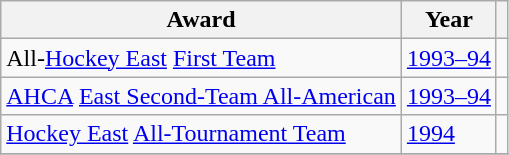<table class="wikitable">
<tr>
<th>Award</th>
<th>Year</th>
<th></th>
</tr>
<tr>
<td>All-<a href='#'>Hockey East</a> <a href='#'>First Team</a></td>
<td><a href='#'>1993–94</a></td>
<td></td>
</tr>
<tr>
<td><a href='#'>AHCA</a> <a href='#'>East Second-Team All-American</a></td>
<td><a href='#'>1993–94</a></td>
<td></td>
</tr>
<tr>
<td><a href='#'>Hockey East</a> <a href='#'>All-Tournament Team</a></td>
<td><a href='#'>1994</a></td>
<td></td>
</tr>
<tr>
</tr>
</table>
